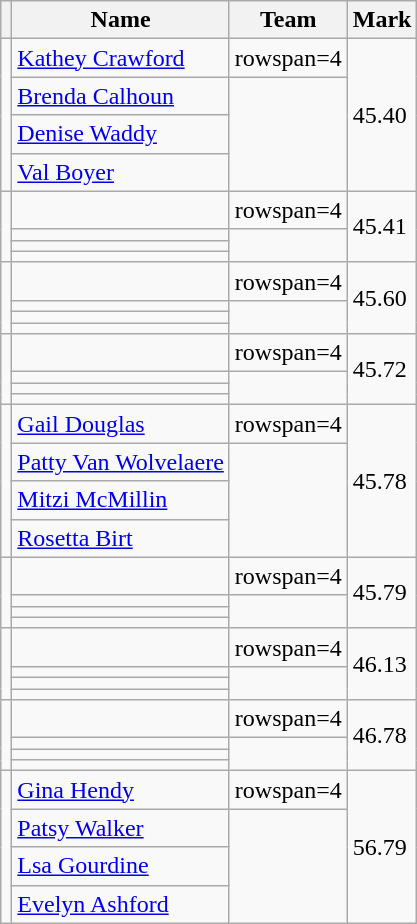<table class=wikitable>
<tr>
<th></th>
<th>Name</th>
<th>Team</th>
<th>Mark</th>
</tr>
<tr>
<td rowspan=4></td>
<td><a href='#'>Kathey Crawford</a></td>
<td>rowspan=4 </td>
<td rowspan=4>45.40</td>
</tr>
<tr>
<td><a href='#'>Brenda Calhoun</a></td>
</tr>
<tr>
<td><a href='#'>Denise Waddy</a></td>
</tr>
<tr>
<td><a href='#'>Val Boyer</a></td>
</tr>
<tr>
<td rowspan=4></td>
<td></td>
<td>rowspan=4 </td>
<td rowspan=4>45.41</td>
</tr>
<tr>
<td></td>
</tr>
<tr>
<td></td>
</tr>
<tr>
<td></td>
</tr>
<tr>
<td rowspan=4></td>
<td></td>
<td>rowspan=4 </td>
<td rowspan=4>45.60</td>
</tr>
<tr>
<td></td>
</tr>
<tr>
<td></td>
</tr>
<tr>
<td></td>
</tr>
<tr>
<td rowspan=4></td>
<td></td>
<td>rowspan=4 </td>
<td rowspan=4>45.72</td>
</tr>
<tr>
<td></td>
</tr>
<tr>
<td></td>
</tr>
<tr>
<td></td>
</tr>
<tr>
<td rowspan=4></td>
<td><a href='#'>Gail Douglas</a></td>
<td>rowspan=4 </td>
<td rowspan=4>45.78</td>
</tr>
<tr>
<td><a href='#'>Patty Van Wolvelaere</a></td>
</tr>
<tr>
<td><a href='#'>Mitzi McMillin</a></td>
</tr>
<tr>
<td><a href='#'>Rosetta Birt</a></td>
</tr>
<tr>
<td rowspan=4></td>
<td></td>
<td>rowspan=4 </td>
<td rowspan=4>45.79</td>
</tr>
<tr>
<td></td>
</tr>
<tr>
<td></td>
</tr>
<tr>
<td></td>
</tr>
<tr>
<td rowspan=4></td>
<td></td>
<td>rowspan=4 </td>
<td rowspan=4>46.13</td>
</tr>
<tr>
<td></td>
</tr>
<tr>
<td></td>
</tr>
<tr>
<td></td>
</tr>
<tr>
<td rowspan=4></td>
<td></td>
<td>rowspan=4 </td>
<td rowspan=4>46.78</td>
</tr>
<tr>
<td></td>
</tr>
<tr>
<td></td>
</tr>
<tr>
<td></td>
</tr>
<tr>
<td rowspan=4></td>
<td><a href='#'>Gina Hendy</a></td>
<td>rowspan=4 </td>
<td rowspan=4>56.79</td>
</tr>
<tr>
<td><a href='#'>Patsy Walker</a></td>
</tr>
<tr>
<td><a href='#'>Lsa Gourdine</a></td>
</tr>
<tr>
<td><a href='#'>Evelyn Ashford</a></td>
</tr>
</table>
